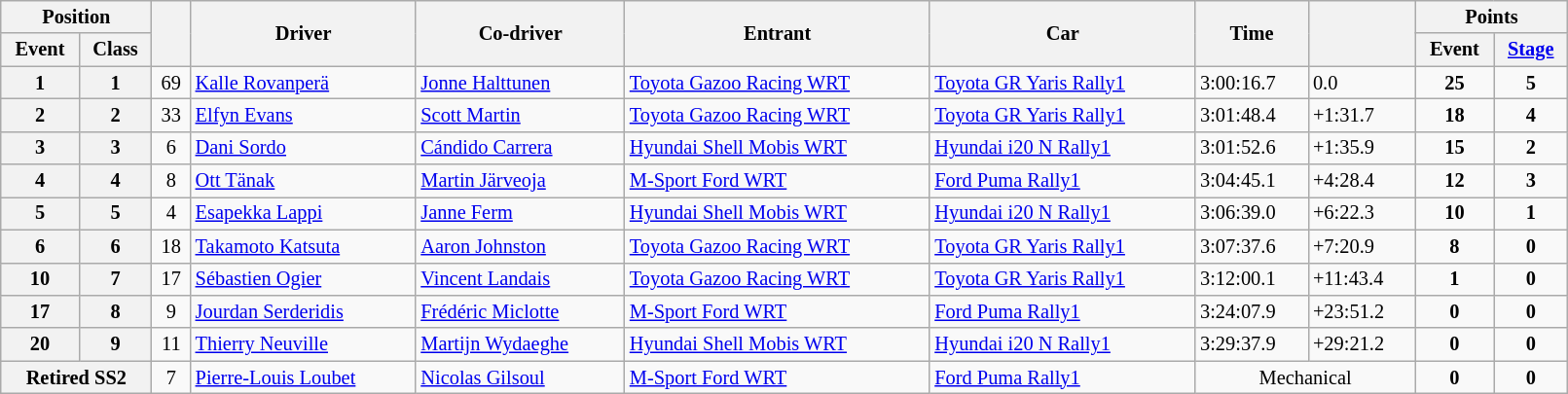<table class="wikitable" width=85% style="font-size: 85%;">
<tr>
<th colspan="2">Position</th>
<th rowspan="2"></th>
<th rowspan="2">Driver</th>
<th rowspan="2">Co-driver</th>
<th rowspan="2">Entrant</th>
<th rowspan="2">Car</th>
<th rowspan="2">Time</th>
<th rowspan="2"></th>
<th colspan="2">Points</th>
</tr>
<tr>
<th>Event</th>
<th>Class</th>
<th>Event</th>
<th><a href='#'>Stage</a></th>
</tr>
<tr>
<th>1</th>
<th>1</th>
<td align="center">69</td>
<td><a href='#'>Kalle Rovanperä</a></td>
<td><a href='#'>Jonne Halttunen</a></td>
<td><a href='#'>Toyota Gazoo Racing WRT</a></td>
<td><a href='#'>Toyota GR Yaris Rally1</a></td>
<td>3:00:16.7</td>
<td>0.0</td>
<td align="center"><strong>25</strong></td>
<td align="center"><strong>5</strong></td>
</tr>
<tr>
<th>2</th>
<th>2</th>
<td align="center">33</td>
<td><a href='#'>Elfyn Evans</a></td>
<td><a href='#'>Scott Martin</a></td>
<td><a href='#'>Toyota Gazoo Racing WRT</a></td>
<td><a href='#'>Toyota GR Yaris Rally1</a></td>
<td>3:01:48.4</td>
<td>+1:31.7</td>
<td align="center"><strong>18</strong></td>
<td align="center"><strong>4</strong></td>
</tr>
<tr>
<th>3</th>
<th>3</th>
<td align="center">6</td>
<td><a href='#'>Dani Sordo</a></td>
<td><a href='#'>Cándido Carrera</a></td>
<td><a href='#'>Hyundai Shell Mobis WRT</a></td>
<td><a href='#'>Hyundai i20 N Rally1</a></td>
<td>3:01:52.6</td>
<td>+1:35.9</td>
<td align="center"><strong>15</strong></td>
<td align="center"><strong>2</strong></td>
</tr>
<tr>
<th>4</th>
<th>4</th>
<td align="center">8</td>
<td><a href='#'>Ott Tänak</a></td>
<td><a href='#'>Martin Järveoja</a></td>
<td><a href='#'>M-Sport Ford WRT</a></td>
<td><a href='#'>Ford Puma Rally1</a></td>
<td>3:04:45.1</td>
<td>+4:28.4</td>
<td align="center"><strong>12</strong></td>
<td align="center"><strong>3</strong></td>
</tr>
<tr>
<th>5</th>
<th>5</th>
<td align="center">4</td>
<td><a href='#'>Esapekka Lappi</a></td>
<td><a href='#'>Janne Ferm</a></td>
<td><a href='#'>Hyundai Shell Mobis WRT</a></td>
<td><a href='#'>Hyundai i20 N Rally1</a></td>
<td>3:06:39.0</td>
<td>+6:22.3</td>
<td align="center"><strong>10</strong></td>
<td align="center"><strong>1</strong></td>
</tr>
<tr>
<th>6</th>
<th>6</th>
<td align="center">18</td>
<td><a href='#'>Takamoto Katsuta</a></td>
<td><a href='#'>Aaron Johnston</a></td>
<td><a href='#'>Toyota Gazoo Racing WRT</a></td>
<td><a href='#'>Toyota GR Yaris Rally1</a></td>
<td>3:07:37.6</td>
<td>+7:20.9</td>
<td align="center"><strong>8</strong></td>
<td align="center"><strong>0</strong></td>
</tr>
<tr>
<th>10</th>
<th>7</th>
<td align="center">17</td>
<td><a href='#'>Sébastien Ogier</a></td>
<td><a href='#'>Vincent Landais</a></td>
<td><a href='#'>Toyota Gazoo Racing WRT</a></td>
<td><a href='#'>Toyota GR Yaris Rally1</a></td>
<td>3:12:00.1</td>
<td>+11:43.4</td>
<td align="center"><strong>1</strong></td>
<td align="center"><strong>0</strong></td>
</tr>
<tr>
<th>17</th>
<th>8</th>
<td align="center">9</td>
<td><a href='#'>Jourdan Serderidis</a></td>
<td><a href='#'>Frédéric Miclotte</a></td>
<td><a href='#'>M-Sport Ford WRT</a></td>
<td><a href='#'>Ford Puma Rally1</a></td>
<td>3:24:07.9</td>
<td>+23:51.2</td>
<td align="center"><strong>0</strong></td>
<td align="center"><strong>0</strong></td>
</tr>
<tr>
<th>20</th>
<th>9</th>
<td align="center">11</td>
<td><a href='#'>Thierry Neuville</a></td>
<td><a href='#'>Martijn Wydaeghe</a></td>
<td><a href='#'>Hyundai Shell Mobis WRT</a></td>
<td><a href='#'>Hyundai i20 N Rally1</a></td>
<td>3:29:37.9</td>
<td>+29:21.2</td>
<td align="center"><strong>0</strong></td>
<td align="center"><strong>0</strong></td>
</tr>
<tr>
<th colspan="2">Retired SS2</th>
<td align="center">7</td>
<td><a href='#'>Pierre-Louis Loubet</a></td>
<td><a href='#'>Nicolas Gilsoul</a></td>
<td><a href='#'>M-Sport Ford WRT</a></td>
<td><a href='#'>Ford Puma Rally1</a></td>
<td align="center" colspan="2">Mechanical</td>
<td align="center"><strong>0</strong></td>
<td align="center"><strong>0</strong></td>
</tr>
</table>
